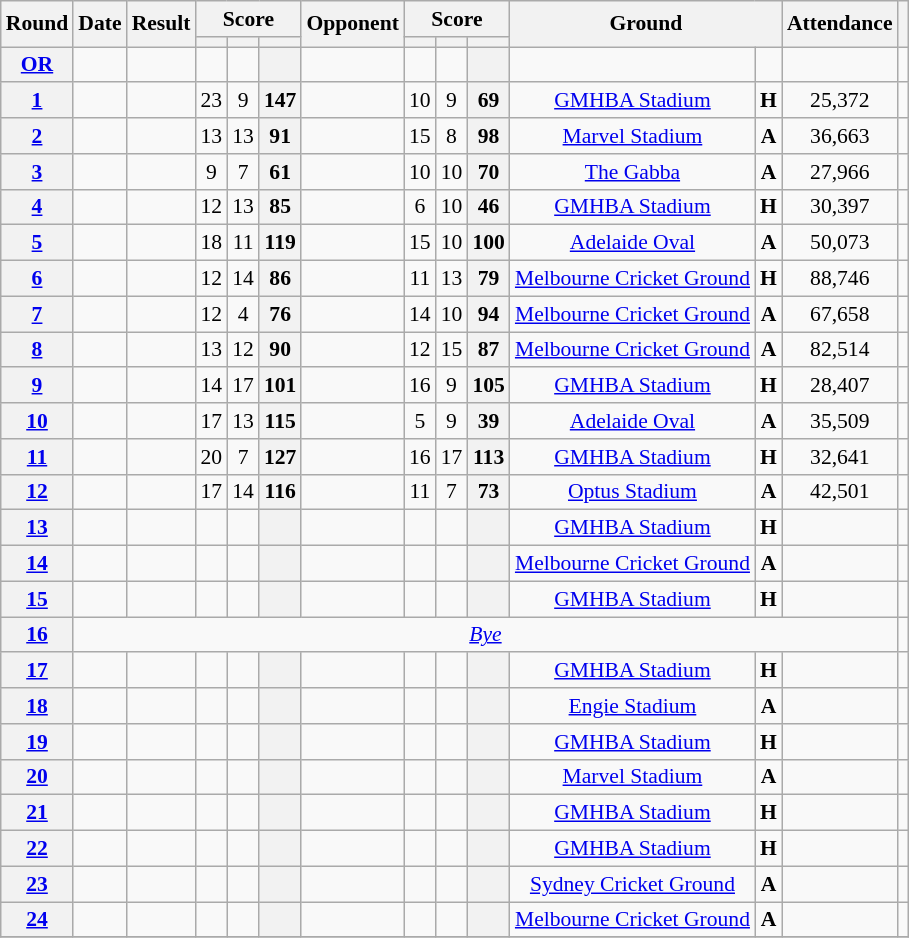<table class="wikitable plainrowheaders sortable" style="font-size:90%; text-align:center;">
<tr>
<th scope="col" rowspan="2">Round</th>
<th scope="col" rowspan="2">Date</th>
<th scope="col" rowspan="2">Result</th>
<th scope="col" colspan="3">Score</th>
<th scope="col" rowspan="2">Opponent</th>
<th scope="col" colspan="3">Score</th>
<th scope="col" rowspan="2" colspan="2">Ground</th>
<th scope="col" rowspan="2">Attendance</th>
<th scope="col" rowspan="2"></th>
</tr>
<tr>
<th scope="col"></th>
<th scope="col"></th>
<th scope="col"></th>
<th scope="col"></th>
<th scope="col"></th>
<th scope="col"></th>
</tr>
<tr>
<th scope="row" style="text-align:center;"><a href='#'>OR</a></th>
<td></td>
<td></td>
<td></td>
<td></td>
<th></th>
<td></td>
<td></td>
<td></td>
<th></th>
<td></td>
<td></td>
<td></td>
<td></td>
</tr>
<tr>
<th scope="row" style="text-align:center;"><a href='#'>1</a></th>
<td></td>
<td></td>
<td>23</td>
<td>9</td>
<th>147</th>
<td></td>
<td>10</td>
<td>9</td>
<th>69</th>
<td><a href='#'>GMHBA Stadium</a></td>
<td><strong>H</strong></td>
<td>25,372</td>
<td> </td>
</tr>
<tr>
<th scope="row" style="text-align:center;"><a href='#'>2</a></th>
<td></td>
<td></td>
<td>13</td>
<td>13</td>
<th>91</th>
<td></td>
<td>15</td>
<td>8</td>
<th>98</th>
<td><a href='#'>Marvel Stadium</a></td>
<td><strong>A</strong></td>
<td>36,663</td>
<td> </td>
</tr>
<tr>
<th scope="row" style="text-align:center;"><a href='#'>3</a></th>
<td></td>
<td></td>
<td>9</td>
<td>7</td>
<th>61</th>
<td></td>
<td>10</td>
<td>10</td>
<th>70</th>
<td><a href='#'>The Gabba</a></td>
<td><strong>A</strong></td>
<td>27,966</td>
<td> </td>
</tr>
<tr>
<th scope="row" style="text-align:center;"><a href='#'>4</a></th>
<td></td>
<td></td>
<td>12</td>
<td>13</td>
<th>85</th>
<td></td>
<td>6</td>
<td>10</td>
<th>46</th>
<td><a href='#'>GMHBA Stadium</a></td>
<td><strong>H</strong></td>
<td>30,397</td>
<td> </td>
</tr>
<tr>
<th scope="row" style="text-align:center;"><a href='#'>5</a></th>
<td></td>
<td></td>
<td>18</td>
<td>11</td>
<th>119</th>
<td></td>
<td>15</td>
<td>10</td>
<th>100</th>
<td><a href='#'>Adelaide Oval</a></td>
<td><strong>A</strong></td>
<td>50,073</td>
<td> </td>
</tr>
<tr>
<th scope="row" style="text-align:center;"><a href='#'>6</a></th>
<td></td>
<td></td>
<td>12</td>
<td>14</td>
<th>86</th>
<td></td>
<td>11</td>
<td>13</td>
<th>79</th>
<td><a href='#'>Melbourne Cricket Ground</a></td>
<td><strong>H</strong></td>
<td>88,746</td>
<td> </td>
</tr>
<tr>
<th scope="row" style="text-align:center;"><a href='#'>7</a></th>
<td></td>
<td></td>
<td>12</td>
<td>4</td>
<th>76</th>
<td></td>
<td>14</td>
<td>10</td>
<th>94</th>
<td><a href='#'>Melbourne Cricket Ground</a></td>
<td><strong>A</strong></td>
<td>67,658</td>
<td> </td>
</tr>
<tr>
<th scope="row" style="text-align:center;"><a href='#'>8</a></th>
<td></td>
<td></td>
<td>13</td>
<td>12</td>
<th>90</th>
<td></td>
<td>12</td>
<td>15</td>
<th>87</th>
<td><a href='#'>Melbourne Cricket Ground</a></td>
<td><strong>A</strong></td>
<td>82,514</td>
<td> </td>
</tr>
<tr>
<th scope="row" style="text-align:center;"><a href='#'>9</a></th>
<td></td>
<td></td>
<td>14</td>
<td>17</td>
<th>101</th>
<td></td>
<td>16</td>
<td>9</td>
<th>105</th>
<td><a href='#'>GMHBA Stadium</a></td>
<td><strong>H</strong></td>
<td>28,407</td>
<td> </td>
</tr>
<tr>
<th scope="row" style="text-align:center;"><a href='#'>10</a></th>
<td></td>
<td></td>
<td>17</td>
<td>13</td>
<th>115</th>
<td></td>
<td>5</td>
<td>9</td>
<th>39</th>
<td><a href='#'>Adelaide Oval</a></td>
<td><strong>A</strong></td>
<td>35,509</td>
<td> </td>
</tr>
<tr>
<th scope="row" style="text-align:center;"><a href='#'>11</a></th>
<td></td>
<td></td>
<td>20</td>
<td>7</td>
<th>127</th>
<td></td>
<td>16</td>
<td>17</td>
<th>113</th>
<td><a href='#'>GMHBA Stadium</a></td>
<td><strong>H</strong></td>
<td>32,641</td>
<td> </td>
</tr>
<tr>
<th scope="row" style="text-align:center;"><a href='#'>12</a></th>
<td></td>
<td></td>
<td>17</td>
<td>14</td>
<th>116</th>
<td></td>
<td>11</td>
<td>7</td>
<th>73</th>
<td><a href='#'>Optus Stadium</a></td>
<td><strong>A</strong></td>
<td>42,501</td>
<td> </td>
</tr>
<tr>
<th scope="row" style="text-align:center;"><a href='#'>13</a></th>
<td></td>
<td></td>
<td></td>
<td></td>
<th></th>
<td></td>
<td></td>
<td></td>
<th></th>
<td><a href='#'>GMHBA Stadium</a></td>
<td><strong>H</strong></td>
<td></td>
<td></td>
</tr>
<tr>
<th scope="row" style="text-align:center;"><a href='#'>14</a></th>
<td></td>
<td></td>
<td></td>
<td></td>
<th></th>
<td></td>
<td></td>
<td></td>
<th></th>
<td><a href='#'>Melbourne Cricket Ground</a></td>
<td><strong>A</strong></td>
<td></td>
<td></td>
</tr>
<tr>
<th scope="row" style="text-align:center;"><a href='#'>15</a></th>
<td></td>
<td></td>
<td></td>
<td></td>
<th></th>
<td></td>
<td></td>
<td></td>
<th></th>
<td><a href='#'>GMHBA Stadium</a></td>
<td><strong>H</strong></td>
<td></td>
<td></td>
</tr>
<tr>
<th scope="row" style="text-align:center;"><a href='#'>16</a></th>
<td colspan=12> <em><a href='#'>Bye</a></em></td>
<td></td>
</tr>
<tr>
<th scope="row" style="text-align:center;"><a href='#'>17</a></th>
<td></td>
<td></td>
<td></td>
<td></td>
<th></th>
<td></td>
<td></td>
<td></td>
<th></th>
<td><a href='#'>GMHBA Stadium</a></td>
<td><strong>H</strong></td>
<td></td>
<td></td>
</tr>
<tr>
<th scope="row" style="text-align:center;"><a href='#'>18</a></th>
<td></td>
<td></td>
<td></td>
<td></td>
<th></th>
<td></td>
<td></td>
<td></td>
<th></th>
<td><a href='#'>Engie Stadium</a></td>
<td><strong>A</strong></td>
<td></td>
<td></td>
</tr>
<tr>
<th scope="row" style="text-align:center;"><a href='#'>19</a></th>
<td></td>
<td></td>
<td></td>
<td></td>
<th></th>
<td></td>
<td></td>
<td></td>
<th></th>
<td><a href='#'>GMHBA Stadium</a></td>
<td><strong>H</strong></td>
<td></td>
<td></td>
</tr>
<tr>
<th scope="row" style="text-align:center;"><a href='#'>20</a></th>
<td></td>
<td></td>
<td></td>
<td></td>
<th></th>
<td></td>
<td></td>
<td></td>
<th></th>
<td><a href='#'>Marvel Stadium</a></td>
<td><strong>A</strong></td>
<td></td>
<td></td>
</tr>
<tr>
<th scope="row" style="text-align:center;"><a href='#'>21</a></th>
<td></td>
<td></td>
<td></td>
<td></td>
<th></th>
<td></td>
<td></td>
<td></td>
<th></th>
<td><a href='#'>GMHBA Stadium</a></td>
<td><strong>H</strong></td>
<td></td>
<td></td>
</tr>
<tr>
<th scope="row" style="text-align:center;"><a href='#'>22</a></th>
<td></td>
<td></td>
<td></td>
<td></td>
<th></th>
<td></td>
<td></td>
<td></td>
<th></th>
<td><a href='#'>GMHBA Stadium</a></td>
<td><strong>H</strong></td>
<td></td>
<td></td>
</tr>
<tr>
<th scope="row" style="text-align:center;"><a href='#'>23</a></th>
<td></td>
<td></td>
<td></td>
<td></td>
<th></th>
<td></td>
<td></td>
<td></td>
<th></th>
<td><a href='#'>Sydney Cricket Ground</a></td>
<td><strong>A</strong></td>
<td></td>
<td></td>
</tr>
<tr>
<th scope="row" style="text-align:center;"><a href='#'>24</a></th>
<td></td>
<td></td>
<td></td>
<td></td>
<th></th>
<td></td>
<td></td>
<td></td>
<th></th>
<td><a href='#'>Melbourne Cricket Ground</a></td>
<td><strong>A</strong></td>
<td></td>
<td></td>
</tr>
<tr>
</tr>
</table>
